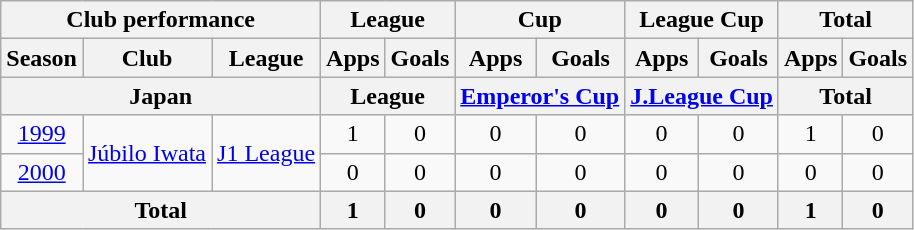<table class="wikitable" style="text-align:center;">
<tr>
<th colspan=3>Club performance</th>
<th colspan=2>League</th>
<th colspan=2>Cup</th>
<th colspan=2>League Cup</th>
<th colspan=2>Total</th>
</tr>
<tr>
<th>Season</th>
<th>Club</th>
<th>League</th>
<th>Apps</th>
<th>Goals</th>
<th>Apps</th>
<th>Goals</th>
<th>Apps</th>
<th>Goals</th>
<th>Apps</th>
<th>Goals</th>
</tr>
<tr>
<th colspan=3>Japan</th>
<th colspan=2>League</th>
<th colspan=2><a href='#'>Emperor's Cup</a></th>
<th colspan=2><a href='#'>J.League Cup</a></th>
<th colspan=2>Total</th>
</tr>
<tr>
<td><a href='#'>1999</a></td>
<td rowspan="2"><a href='#'>Júbilo Iwata</a></td>
<td rowspan="2"><a href='#'>J1 League</a></td>
<td>1</td>
<td>0</td>
<td>0</td>
<td>0</td>
<td>0</td>
<td>0</td>
<td>1</td>
<td>0</td>
</tr>
<tr>
<td><a href='#'>2000</a></td>
<td>0</td>
<td>0</td>
<td>0</td>
<td>0</td>
<td>0</td>
<td>0</td>
<td>0</td>
<td>0</td>
</tr>
<tr>
<th colspan=3>Total</th>
<th>1</th>
<th>0</th>
<th>0</th>
<th>0</th>
<th>0</th>
<th>0</th>
<th>1</th>
<th>0</th>
</tr>
</table>
